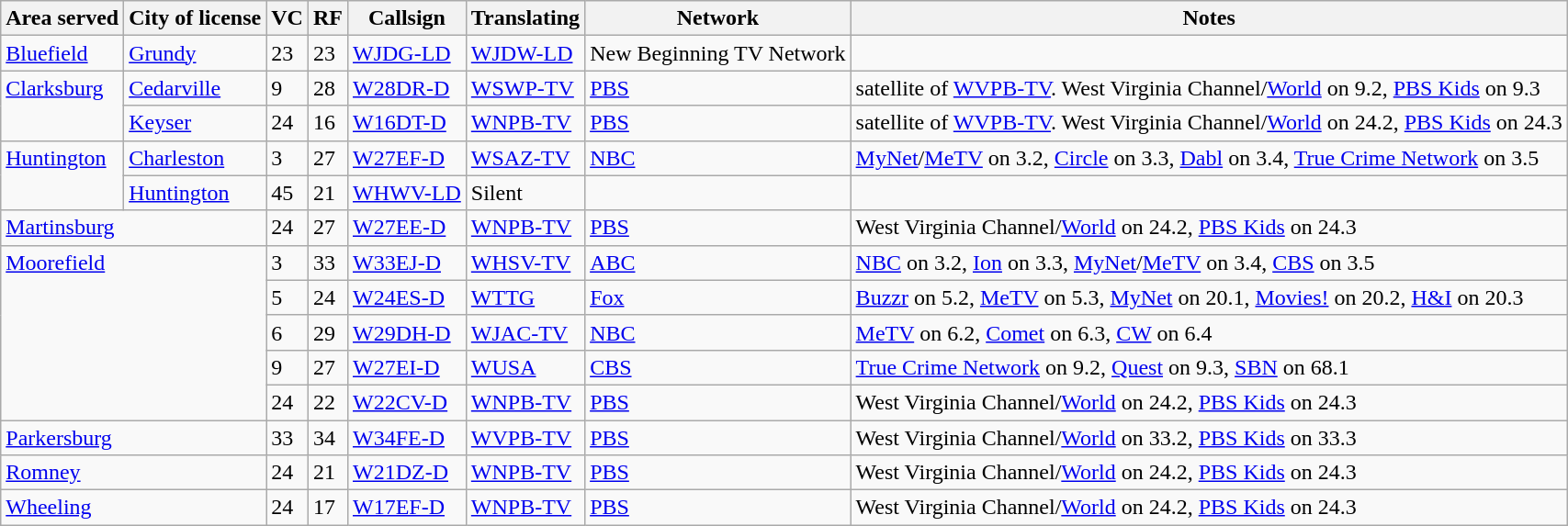<table class="sortable wikitable" style="margin: 1em 1em 1em 0; background: #f9f9f9;">
<tr>
<th>Area served</th>
<th>City of license</th>
<th>VC</th>
<th>RF</th>
<th>Callsign</th>
<th>Translating</th>
<th>Network</th>
<th class="unsortable">Notes</th>
</tr>
<tr style="vertical-align: top; text-align: left;">
<td><a href='#'>Bluefield</a></td>
<td><a href='#'>Grundy</a></td>
<td>23</td>
<td>23</td>
<td><a href='#'>WJDG-LD</a></td>
<td><a href='#'>WJDW-LD</a></td>
<td>New Beginning TV Network</td>
<td></td>
</tr>
<tr style="vertical-align: top; text-align: left;">
<td colspan="1" rowspan="2"><a href='#'>Clarksburg</a></td>
<td><a href='#'>Cedarville</a></td>
<td>9</td>
<td>28</td>
<td><a href='#'>W28DR-D</a></td>
<td><a href='#'>WSWP-TV</a></td>
<td><a href='#'>PBS</a></td>
<td>satellite of <a href='#'>WVPB-TV</a>. West Virginia Channel/<a href='#'>World</a> on 9.2, <a href='#'>PBS Kids</a> on 9.3</td>
</tr>
<tr style="vertical-align: top; text-align: left;">
<td><a href='#'>Keyser</a></td>
<td>24</td>
<td>16</td>
<td><a href='#'>W16DT-D</a></td>
<td><a href='#'>WNPB-TV</a></td>
<td><a href='#'>PBS</a></td>
<td>satellite of <a href='#'>WVPB-TV</a>. West Virginia Channel/<a href='#'>World</a> on 24.2, <a href='#'>PBS Kids</a> on 24.3</td>
</tr>
<tr style="vertical-align: top; text-align: left;">
<td rowspan="2"><a href='#'>Huntington</a></td>
<td><a href='#'>Charleston</a></td>
<td>3</td>
<td>27</td>
<td><a href='#'>W27EF-D</a></td>
<td><a href='#'>WSAZ-TV</a></td>
<td><a href='#'>NBC</a></td>
<td><a href='#'>MyNet</a>/<a href='#'>MeTV</a> on 3.2, <a href='#'>Circle</a> on 3.3, <a href='#'>Dabl</a> on 3.4, <a href='#'>True Crime Network</a> on 3.5</td>
</tr>
<tr style="vertical-align: top; text-align: left;">
<td><a href='#'>Huntington</a></td>
<td>45</td>
<td>21</td>
<td><a href='#'>WHWV-LD</a></td>
<td>Silent</td>
<td></td>
</tr>
<tr style="vertical-align: top; text-align: left;">
<td colspan="2" rowspan="1"><a href='#'>Martinsburg</a></td>
<td>24</td>
<td>27</td>
<td><a href='#'>W27EE-D</a></td>
<td><a href='#'>WNPB-TV</a></td>
<td><a href='#'>PBS</a></td>
<td>West Virginia Channel/<a href='#'>World</a> on 24.2, <a href='#'>PBS Kids</a> on 24.3</td>
</tr>
<tr style="vertical-align: top; text-align: left;">
<td colspan="2" rowspan="5"><a href='#'>Moorefield</a></td>
<td>3</td>
<td>33</td>
<td><a href='#'>W33EJ-D</a></td>
<td><a href='#'>WHSV-TV</a></td>
<td><a href='#'>ABC</a></td>
<td><a href='#'>NBC</a> on 3.2, <a href='#'>Ion</a> on 3.3, <a href='#'>MyNet</a>/<a href='#'>MeTV</a> on 3.4, <a href='#'>CBS</a> on 3.5</td>
</tr>
<tr style="vertical-align: top; text-align: left;">
<td>5</td>
<td>24</td>
<td><a href='#'>W24ES-D</a></td>
<td><a href='#'>WTTG</a></td>
<td><a href='#'>Fox</a></td>
<td><a href='#'>Buzzr</a> on 5.2, <a href='#'>MeTV</a> on 5.3, <a href='#'>MyNet</a> on 20.1, <a href='#'>Movies!</a> on 20.2, <a href='#'>H&I</a> on 20.3</td>
</tr>
<tr style="vertical-align: top; text-align: left;">
<td>6</td>
<td>29</td>
<td><a href='#'>W29DH-D</a></td>
<td><a href='#'>WJAC-TV</a></td>
<td><a href='#'>NBC</a></td>
<td><a href='#'>MeTV</a> on 6.2, <a href='#'>Comet</a> on 6.3, <a href='#'>CW</a> on 6.4</td>
</tr>
<tr style="vertical-align: top; text-align: left;">
<td>9</td>
<td>27</td>
<td><a href='#'>W27EI-D</a></td>
<td><a href='#'>WUSA</a></td>
<td><a href='#'>CBS</a></td>
<td><a href='#'>True Crime Network</a> on 9.2, <a href='#'>Quest</a> on 9.3, <a href='#'>SBN</a> on 68.1</td>
</tr>
<tr style="vertical-align: top; text-align: left;">
<td>24</td>
<td>22</td>
<td><a href='#'>W22CV-D</a></td>
<td><a href='#'>WNPB-TV</a></td>
<td><a href='#'>PBS</a></td>
<td>West Virginia Channel/<a href='#'>World</a> on 24.2, <a href='#'>PBS Kids</a> on 24.3</td>
</tr>
<tr style="vertical-align: top; text-align: left;">
<td colspan="2" rowspan="1"><a href='#'>Parkersburg</a></td>
<td>33</td>
<td>34</td>
<td><a href='#'>W34FE-D</a></td>
<td><a href='#'>WVPB-TV</a></td>
<td><a href='#'>PBS</a></td>
<td>West Virginia Channel/<a href='#'>World</a> on 33.2, <a href='#'>PBS Kids</a> on 33.3</td>
</tr>
<tr style="vertical-align: top; text-align: left;">
<td colspan="2" rowspan="1"><a href='#'>Romney</a></td>
<td>24</td>
<td>21</td>
<td><a href='#'>W21DZ-D</a></td>
<td><a href='#'>WNPB-TV</a></td>
<td><a href='#'>PBS</a></td>
<td>West Virginia Channel/<a href='#'>World</a> on 24.2, <a href='#'>PBS Kids</a> on 24.3</td>
</tr>
<tr style="vertical-align: top; text-align: left;">
<td colspan="2" rowspan="1"><a href='#'>Wheeling</a></td>
<td>24</td>
<td>17</td>
<td><a href='#'>W17EF-D</a></td>
<td><a href='#'>WNPB-TV</a></td>
<td><a href='#'>PBS</a></td>
<td>West Virginia Channel/<a href='#'>World</a> on 24.2, <a href='#'>PBS Kids</a> on 24.3</td>
</tr>
</table>
